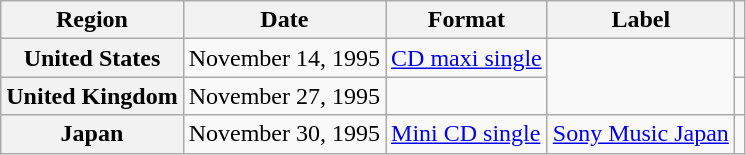<table class="wikitable plainrowheaders">
<tr>
<th scope="col">Region</th>
<th scope="col">Date</th>
<th scope="col">Format</th>
<th scope="col">Label</th>
<th scope="col"></th>
</tr>
<tr>
<th scope="row">United States</th>
<td>November 14, 1995</td>
<td><a href='#'>CD maxi single</a></td>
<td rowspan="2"></td>
<td align="center"></td>
</tr>
<tr>
<th scope="row">United Kingdom</th>
<td>November 27, 1995</td>
<td></td>
<td align="center"></td>
</tr>
<tr>
<th scope="row">Japan</th>
<td>November 30, 1995</td>
<td><a href='#'>Mini CD single</a></td>
<td><a href='#'>Sony Music Japan</a></td>
<td align="center"></td>
</tr>
</table>
